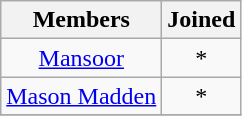<table class="wikitable sortable" style="text-align:center;">
<tr>
<th>Members</th>
<th>Joined</th>
</tr>
<tr>
<td><a href='#'>Mansoor</a></td>
<td> *</td>
</tr>
<tr>
<td><a href='#'>Mason Madden</a></td>
<td> *</td>
</tr>
<tr>
</tr>
</table>
